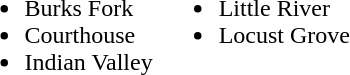<table border="0">
<tr>
<td valign="top"><br><ul><li>Burks Fork</li><li>Courthouse</li><li>Indian Valley</li></ul></td>
<td valign="top"><br><ul><li>Little River</li><li>Locust Grove</li></ul></td>
</tr>
</table>
